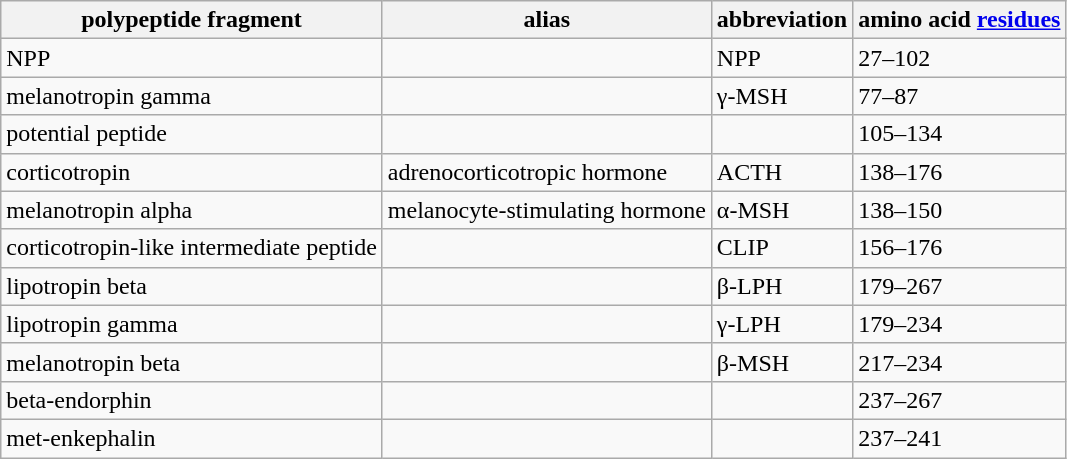<table class="wikitable">
<tr>
<th>polypeptide fragment</th>
<th>alias</th>
<th>abbreviation</th>
<th>amino acid <a href='#'>residues</a></th>
</tr>
<tr>
<td>NPP</td>
<td></td>
<td>NPP</td>
<td>27–102</td>
</tr>
<tr>
<td>melanotropin gamma</td>
<td></td>
<td>γ-MSH</td>
<td>77–87</td>
</tr>
<tr>
<td>potential peptide</td>
<td></td>
<td></td>
<td>105–134</td>
</tr>
<tr>
<td>corticotropin</td>
<td>adrenocorticotropic hormone</td>
<td>ACTH</td>
<td>138–176</td>
</tr>
<tr>
<td>melanotropin alpha</td>
<td>melanocyte-stimulating hormone</td>
<td>α-MSH</td>
<td>138–150</td>
</tr>
<tr>
<td>corticotropin-like intermediate peptide</td>
<td></td>
<td>CLIP</td>
<td>156–176</td>
</tr>
<tr>
<td>lipotropin beta</td>
<td></td>
<td>β-LPH</td>
<td>179–267</td>
</tr>
<tr>
<td>lipotropin gamma</td>
<td></td>
<td>γ-LPH</td>
<td>179–234</td>
</tr>
<tr>
<td>melanotropin beta</td>
<td></td>
<td>β-MSH</td>
<td>217–234</td>
</tr>
<tr>
<td>beta-endorphin</td>
<td></td>
<td></td>
<td>237–267</td>
</tr>
<tr>
<td>met-enkephalin</td>
<td></td>
<td></td>
<td>237–241</td>
</tr>
</table>
